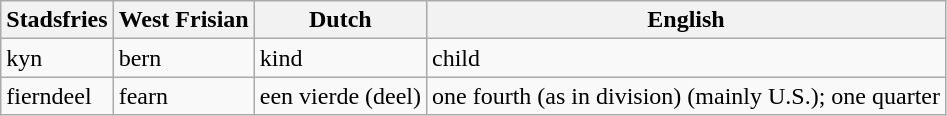<table class="wikitable">
<tr>
<th>Stadsfries</th>
<th>West Frisian</th>
<th>Dutch</th>
<th>English</th>
</tr>
<tr>
<td>kyn</td>
<td>bern</td>
<td>kind</td>
<td>child</td>
</tr>
<tr>
<td>fierndeel</td>
<td>fearn</td>
<td>een vierde (deel)</td>
<td>one fourth (as in division) (mainly U.S.); one quarter</td>
</tr>
</table>
